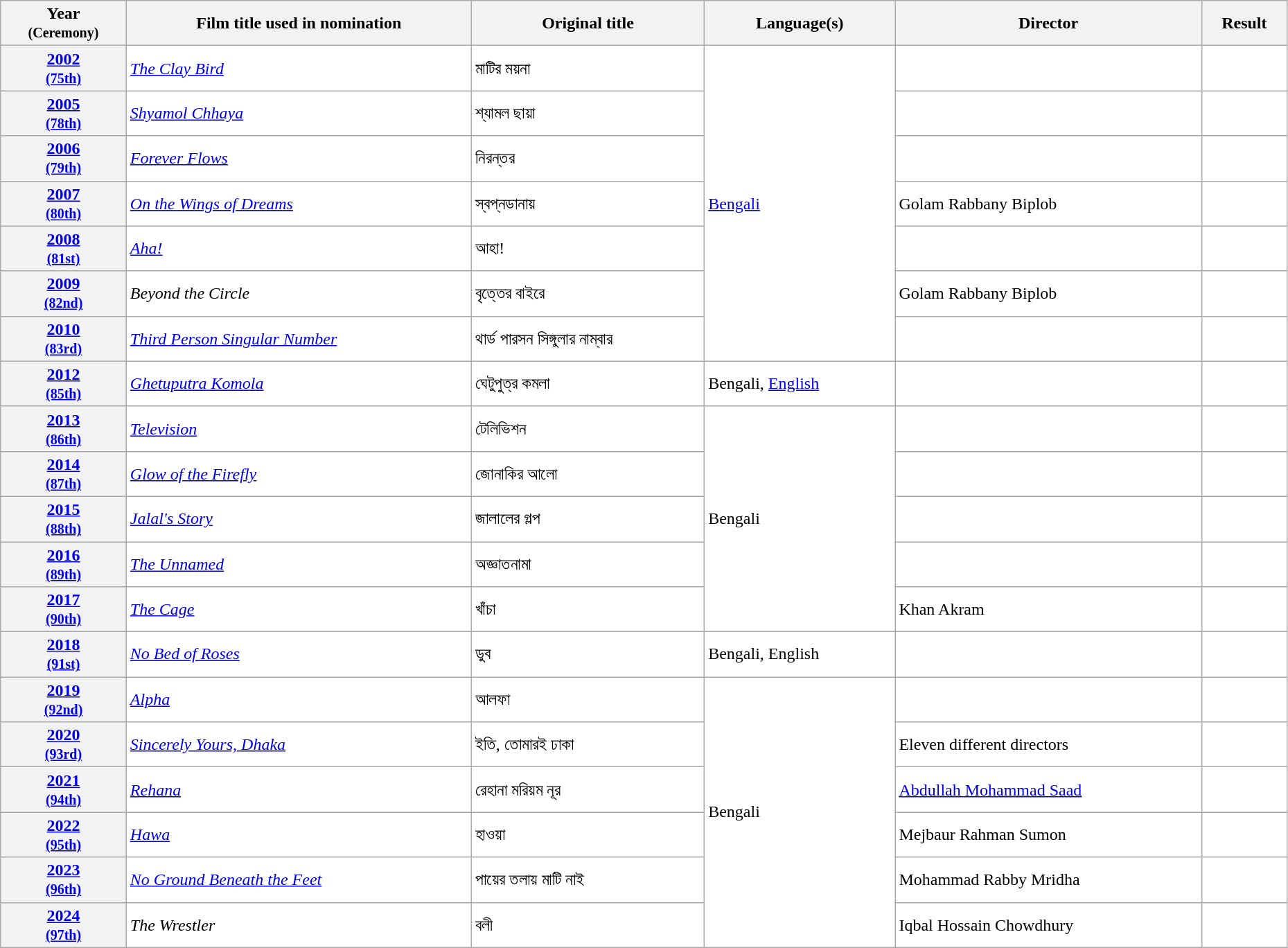<table class="wikitable sortable" width="98%" style="background:#ffffff;">
<tr>
<th>Year<br><small>(Ceremony)</small></th>
<th>Film title used in nomination</th>
<th>Original title</th>
<th>Language(s)</th>
<th>Director</th>
<th>Result</th>
</tr>
<tr>
<th align="center"><a href='#'>2002</a><br><small><a href='#'>(75th)</a></small></th>
<td><em><a href='#'>The Clay Bird</a></em></td>
<td>মাটির ময়না</td>
<td rowspan="7"><a href='#'>Bengali</a></td>
<td></td>
<td></td>
</tr>
<tr>
<th align="center"><a href='#'>2005</a><br><small><a href='#'>(78th)</a></small></th>
<td><em><a href='#'>Shyamol Chhaya</a></em></td>
<td>শ্যামল ছায়া</td>
<td></td>
<td></td>
</tr>
<tr>
<th align="center"><a href='#'>2006</a><br><small><a href='#'>(79th)</a></small></th>
<td><em><a href='#'>Forever Flows</a></em></td>
<td>নিরন্তর</td>
<td></td>
<td></td>
</tr>
<tr>
<th align="center"><a href='#'>2007</a><br><small><a href='#'>(80th)</a></small></th>
<td><em><a href='#'>On the Wings of Dreams</a></em></td>
<td>স্বপ্নডানায়</td>
<td>Golam Rabbany Biplob</td>
<td></td>
</tr>
<tr>
<th align="center"><a href='#'>2008</a><br><small><a href='#'>(81st)</a></small></th>
<td><em><a href='#'>Aha!</a></em></td>
<td>আহা!</td>
<td></td>
<td></td>
</tr>
<tr>
<th align="center"><a href='#'>2009</a><br><small><a href='#'>(82nd)</a></small></th>
<td><em>Beyond the Circle</em></td>
<td>বৃত্তের বাইরে</td>
<td>Golam Rabbany Biplob</td>
<td></td>
</tr>
<tr>
<th align="center"><a href='#'>2010</a><br><small><a href='#'>(83rd)</a></small></th>
<td><em><a href='#'>Third Person Singular Number</a></em></td>
<td>থার্ড পারসন সিঙ্গুলার নাম্বার</td>
<td></td>
<td></td>
</tr>
<tr>
<th align="center"><a href='#'>2012</a><br><small><a href='#'>(85th)</a></small></th>
<td><em><a href='#'>Ghetuputra Komola</a></em></td>
<td>ঘেটুপুত্র কমলা</td>
<td>Bengali, <a href='#'>English</a></td>
<td></td>
<td></td>
</tr>
<tr>
<th align="center"><a href='#'>2013</a><br><small><a href='#'>(86th)</a></small></th>
<td><em><a href='#'>Television</a></em></td>
<td>টেলিভিশন</td>
<td rowspan="5">Bengali</td>
<td></td>
<td></td>
</tr>
<tr>
<th align="center"><a href='#'>2014</a><br><small><a href='#'>(87th)</a></small></th>
<td><em><a href='#'>Glow of the Firefly</a></em></td>
<td>জোনাকির আলো</td>
<td></td>
<td></td>
</tr>
<tr>
<th align="center"><a href='#'>2015</a><br><small><a href='#'>(88th)</a></small></th>
<td><em><a href='#'>Jalal's Story</a></em></td>
<td>জালালের গল্প</td>
<td></td>
<td></td>
</tr>
<tr>
<th align="center"><a href='#'>2016</a><br><small><a href='#'>(89th)</a></small></th>
<td><em><a href='#'>The Unnamed</a></em></td>
<td>অজ্ঞাতনামা</td>
<td></td>
<td></td>
</tr>
<tr>
<th align="center"><a href='#'>2017</a><br><small><a href='#'>(90th)</a></small></th>
<td><em><a href='#'>The Cage</a></em></td>
<td>খাঁচা</td>
<td>Khan Akram</td>
<td></td>
</tr>
<tr>
<th align="center"><a href='#'>2018</a><br><small><a href='#'>(91st)</a></small></th>
<td><em><a href='#'>No Bed of Roses</a></em></td>
<td>ডুব</td>
<td>Bengali, English</td>
<td></td>
<td></td>
</tr>
<tr>
<th align="center"><a href='#'>2019</a><br><small><a href='#'>(92nd)</a></small></th>
<td><em><a href='#'>Alpha</a></em></td>
<td>আলফা</td>
<td rowspan="6">Bengali</td>
<td></td>
<td></td>
</tr>
<tr>
<th align="center"><a href='#'>2020</a><br><small><a href='#'>(93rd)</a></small></th>
<td><em><a href='#'>Sincerely Yours, Dhaka</a></em></td>
<td>ইতি, তোমারই ঢাকা</td>
<td>Eleven different directors</td>
<td></td>
</tr>
<tr>
<th align="center"><a href='#'>2021</a><br><small><a href='#'>(94th)</a></small></th>
<td><em><a href='#'>Rehana</a></em></td>
<td>রেহানা মরিয়ম নূর</td>
<td><a href='#'>Abdullah Mohammad Saad</a></td>
<td></td>
</tr>
<tr>
<th align="center"><a href='#'>2022</a><br><small><a href='#'>(95th)</a></small></th>
<td><em><a href='#'>Hawa</a></em></td>
<td>হাওয়া</td>
<td>Mejbaur Rahman Sumon</td>
<td></td>
</tr>
<tr>
<th align="center"><a href='#'>2023</a><br><small><a href='#'>(96th)</a></small></th>
<td><em><a href='#'>No Ground Beneath the Feet</a></em></td>
<td>পায়ের তলায় মাটি নাই</td>
<td>Mohammad Rabby Mridha</td>
<td></td>
</tr>
<tr>
<th><a href='#'>2024</a><br><small><a href='#'>(97th)</a></small></th>
<td><em>The Wrestler</em></td>
<td>বলী</td>
<td>Iqbal Hossain Chowdhury</td>
<td></td>
</tr>
</table>
